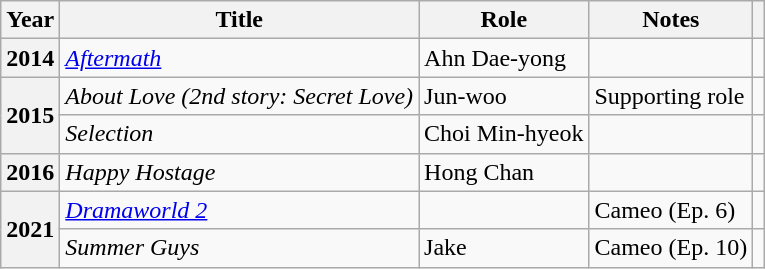<table class="wikitable plainrowheaders sortable">
<tr>
<th scope="col">Year</th>
<th scope="col">Title</th>
<th scope="col">Role</th>
<th scope="col">Notes</th>
<th scope="col" class="unsortable"></th>
</tr>
<tr>
<th scope="row">2014</th>
<td><em><a href='#'>Aftermath</a></em></td>
<td>Ahn Dae-yong</td>
<td></td>
<td style="text-align:center"></td>
</tr>
<tr>
<th scope="row" rowspan="2">2015</th>
<td><em>About Love (2nd story: Secret Love)</em></td>
<td>Jun-woo</td>
<td>Supporting role</td>
<td style="text-align:center"></td>
</tr>
<tr>
<td><em>Selection</em></td>
<td>Choi Min-hyeok</td>
<td></td>
<td style="text-align:center"></td>
</tr>
<tr>
<th scope="row">2016</th>
<td><em>Happy Hostage</em></td>
<td>Hong Chan</td>
<td></td>
<td style="text-align:center"></td>
</tr>
<tr>
<th scope="row" rowspan="2">2021</th>
<td><em><a href='#'>Dramaworld 2</a></em></td>
<td></td>
<td>Cameo (Ep. 6)</td>
<td style="text-align:center"></td>
</tr>
<tr>
<td><em>Summer Guys</em></td>
<td>Jake</td>
<td>Cameo (Ep. 10)</td>
<td style="text-align:center"></td>
</tr>
</table>
